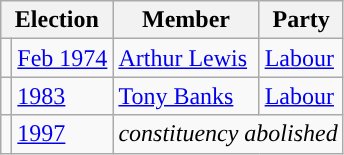<table class="wikitable">
<tr>
<th colspan="2">Election</th>
<th>Member</th>
<th>Party</th>
</tr>
<tr>
<td style="color:inherit;background-color: "></td>
<td><a href='#'>Feb 1974</a></td>
<td><a href='#'>Arthur Lewis</a></td>
<td><a href='#'>Labour</a></td>
</tr>
<tr>
<td style="color:inherit;background-color: "></td>
<td><a href='#'>1983</a></td>
<td><a href='#'>Tony Banks</a></td>
<td><a href='#'>Labour</a></td>
</tr>
<tr>
<td></td>
<td><a href='#'>1997</a></td>
<td colspan="2"><em>constituency abolished</em></td>
</tr>
</table>
